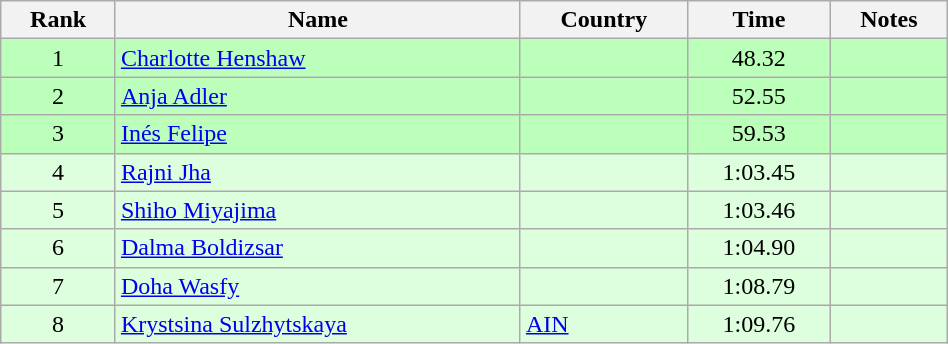<table class="wikitable" style="text-align:center;width: 50%">
<tr>
<th>Rank</th>
<th>Name</th>
<th>Country</th>
<th>Time</th>
<th>Notes</th>
</tr>
<tr bgcolor=bbffbb>
<td>1</td>
<td align="left"><a href='#'>Charlotte Henshaw</a></td>
<td align="left"></td>
<td>48.32</td>
<td></td>
</tr>
<tr bgcolor=bbffbb>
<td>2</td>
<td align="left"><a href='#'>Anja Adler</a></td>
<td align="left"></td>
<td>52.55</td>
<td></td>
</tr>
<tr bgcolor=bbffbb>
<td>3</td>
<td align="left"><a href='#'>Inés Felipe</a></td>
<td align="left"></td>
<td>59.53</td>
<td></td>
</tr>
<tr bgcolor=ddffdd>
<td>4</td>
<td align="left"><a href='#'>Rajni Jha</a></td>
<td align="left"></td>
<td>1:03.45</td>
<td></td>
</tr>
<tr bgcolor=ddffdd>
<td>5</td>
<td align="left"><a href='#'>Shiho Miyajima</a></td>
<td align="left"></td>
<td>1:03.46</td>
<td></td>
</tr>
<tr bgcolor=ddffdd>
<td>6</td>
<td align="left"><a href='#'>Dalma Boldizsar</a></td>
<td align="left"></td>
<td>1:04.90</td>
<td></td>
</tr>
<tr bgcolor=ddffdd>
<td>7</td>
<td align="left"><a href='#'>Doha Wasfy</a></td>
<td align="left"></td>
<td>1:08.79</td>
<td></td>
</tr>
<tr bgcolor=ddffdd>
<td>8</td>
<td align="left"><a href='#'>Krystsina Sulzhytskaya</a></td>
<td align="left"> <a href='#'>AIN</a></td>
<td>1:09.76</td>
<td></td>
</tr>
</table>
